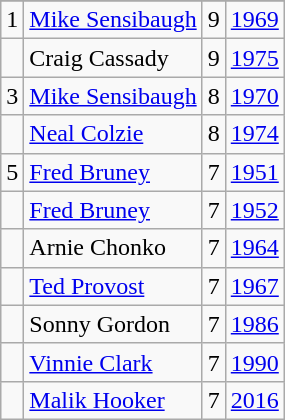<table class="wikitable">
<tr>
</tr>
<tr>
<td>1</td>
<td><a href='#'>Mike Sensibaugh</a></td>
<td>9</td>
<td><a href='#'>1969</a></td>
</tr>
<tr>
<td></td>
<td>Craig Cassady</td>
<td>9</td>
<td><a href='#'>1975</a></td>
</tr>
<tr>
<td>3</td>
<td><a href='#'>Mike Sensibaugh</a></td>
<td>8</td>
<td><a href='#'>1970</a></td>
</tr>
<tr>
<td></td>
<td><a href='#'>Neal Colzie</a></td>
<td>8</td>
<td><a href='#'>1974</a></td>
</tr>
<tr>
<td>5</td>
<td><a href='#'>Fred Bruney</a></td>
<td>7</td>
<td><a href='#'>1951</a></td>
</tr>
<tr>
<td></td>
<td><a href='#'>Fred Bruney</a></td>
<td>7</td>
<td><a href='#'>1952</a></td>
</tr>
<tr>
<td></td>
<td>Arnie Chonko</td>
<td>7</td>
<td><a href='#'>1964</a></td>
</tr>
<tr>
<td></td>
<td><a href='#'>Ted Provost</a></td>
<td>7</td>
<td><a href='#'>1967</a></td>
</tr>
<tr>
<td></td>
<td>Sonny Gordon</td>
<td>7</td>
<td><a href='#'>1986</a></td>
</tr>
<tr>
<td></td>
<td><a href='#'>Vinnie Clark</a></td>
<td>7</td>
<td><a href='#'>1990</a></td>
</tr>
<tr>
<td></td>
<td><a href='#'>Malik Hooker</a></td>
<td>7</td>
<td><a href='#'>2016</a></td>
</tr>
</table>
